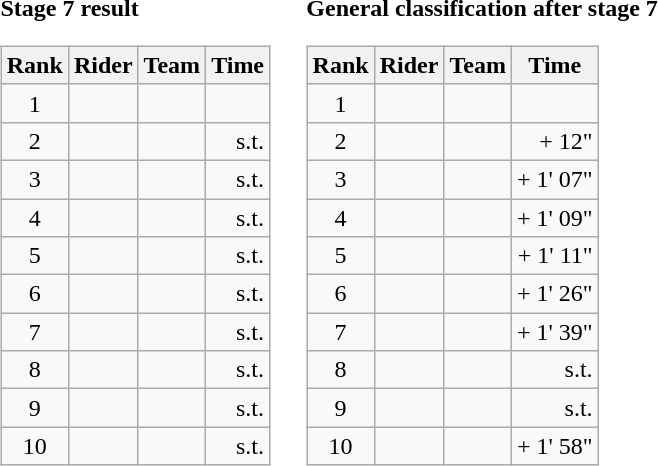<table>
<tr>
<td><strong>Stage 7 result</strong><br><table class="wikitable">
<tr>
<th scope="col">Rank</th>
<th scope="col">Rider</th>
<th scope="col">Team</th>
<th scope="col">Time</th>
</tr>
<tr>
<td style="text-align:center;">1</td>
<td></td>
<td></td>
<td style="text-align:right;"></td>
</tr>
<tr>
<td style="text-align:center;">2</td>
<td></td>
<td></td>
<td style="text-align:right;">s.t.</td>
</tr>
<tr>
<td style="text-align:center;">3</td>
<td></td>
<td></td>
<td style="text-align:right;">s.t.</td>
</tr>
<tr>
<td style="text-align:center;">4</td>
<td></td>
<td></td>
<td style="text-align:right;">s.t.</td>
</tr>
<tr>
<td style="text-align:center;">5</td>
<td></td>
<td></td>
<td style="text-align:right;">s.t.</td>
</tr>
<tr>
<td style="text-align:center;">6</td>
<td></td>
<td></td>
<td style="text-align:right;">s.t.</td>
</tr>
<tr>
<td style="text-align:center;">7</td>
<td></td>
<td></td>
<td style="text-align:right;">s.t.</td>
</tr>
<tr>
<td style="text-align:center;">8</td>
<td></td>
<td></td>
<td style="text-align:right;">s.t.</td>
</tr>
<tr>
<td style="text-align:center;">9</td>
<td></td>
<td></td>
<td style="text-align:right;">s.t.</td>
</tr>
<tr>
<td style="text-align:center;">10</td>
<td></td>
<td></td>
<td style="text-align:right;">s.t.</td>
</tr>
</table>
</td>
<td></td>
<td><strong>General classification after stage 7</strong><br><table class="wikitable">
<tr>
<th scope="col">Rank</th>
<th scope="col">Rider</th>
<th scope="col">Team</th>
<th scope="col">Time</th>
</tr>
<tr>
<td style="text-align:center;">1</td>
<td></td>
<td></td>
<td style="text-align:right;"></td>
</tr>
<tr>
<td style="text-align:center;">2</td>
<td></td>
<td></td>
<td style="text-align:right;">+ 12"</td>
</tr>
<tr>
<td style="text-align:center;">3</td>
<td></td>
<td></td>
<td style="text-align:right;">+ 1' 07"</td>
</tr>
<tr>
<td style="text-align:center;">4</td>
<td></td>
<td></td>
<td style="text-align:right;">+ 1' 09"</td>
</tr>
<tr>
<td style="text-align:center;">5</td>
<td></td>
<td></td>
<td style="text-align:right;">+ 1' 11"</td>
</tr>
<tr>
<td style="text-align:center;">6</td>
<td></td>
<td></td>
<td style="text-align:right;">+ 1' 26"</td>
</tr>
<tr>
<td style="text-align:center;">7</td>
<td></td>
<td></td>
<td style="text-align:right;">+ 1' 39"</td>
</tr>
<tr>
<td style="text-align:center;">8</td>
<td></td>
<td></td>
<td style="text-align:right;">s.t.</td>
</tr>
<tr>
<td style="text-align:center;">9</td>
<td></td>
<td></td>
<td style="text-align:right;">s.t.</td>
</tr>
<tr>
<td style="text-align:center;">10</td>
<td></td>
<td></td>
<td style="text-align:right;">+ 1' 58"</td>
</tr>
</table>
</td>
</tr>
</table>
